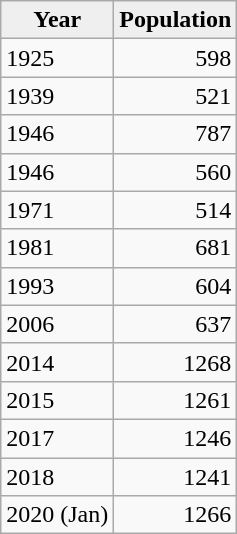<table class="wikitable">
<tr>
<th style="background:#efefef;">Year</th>
<th style="background:#efefef;">Population</th>
</tr>
<tr>
<td>1925</td>
<td style="text-align:right;">598</td>
</tr>
<tr>
<td>1939</td>
<td style="text-align:right;">521</td>
</tr>
<tr>
<td>1946</td>
<td style="text-align:right;">787</td>
</tr>
<tr>
<td>1946</td>
<td style="text-align:right;">560</td>
</tr>
<tr>
<td>1971</td>
<td style="text-align:right;">514</td>
</tr>
<tr>
<td>1981</td>
<td style="text-align:right;">681</td>
</tr>
<tr>
<td>1993</td>
<td style="text-align:right;">604</td>
</tr>
<tr>
<td>2006</td>
<td style="text-align:right;">637</td>
</tr>
<tr>
<td>2014</td>
<td style="text-align:right;">1268</td>
</tr>
<tr>
<td>2015</td>
<td style="text-align:right;">1261</td>
</tr>
<tr>
<td>2017</td>
<td style="text-align:right;">1246</td>
</tr>
<tr>
<td>2018</td>
<td style="text-align:right;">1241</td>
</tr>
<tr>
<td>2020 (Jan)</td>
<td style="text-align:right;">1266</td>
</tr>
</table>
